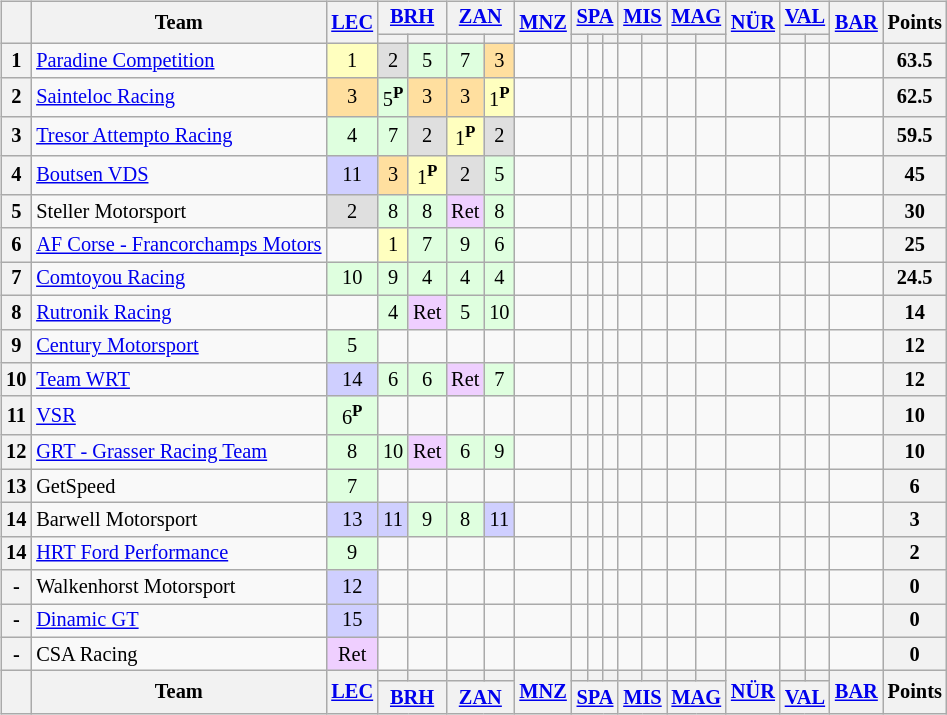<table>
<tr>
<td><br><table class="wikitable" style="font-size:85%; text-align:center;">
<tr>
<th rowspan="2"></th>
<th rowspan="2">Team</th>
<th rowspan="2"><a href='#'>LEC</a><br></th>
<th colspan="2"><a href='#'>BRH</a><br></th>
<th colspan="2"><a href='#'>ZAN</a><br></th>
<th rowspan="2"><a href='#'>MNZ</a><br></th>
<th colspan="3"><a href='#'>SPA</a><br></th>
<th colspan="2"><a href='#'>MIS</a><br></th>
<th colspan="2"><a href='#'>MAG</a><br></th>
<th rowspan="2"><a href='#'>NÜR</a><br></th>
<th colspan="2"><a href='#'>VAL</a><br></th>
<th rowspan="2"><a href='#'>BAR</a><br></th>
<th rowspan="2">Points</th>
</tr>
<tr>
<th></th>
<th></th>
<th></th>
<th></th>
<th></th>
<th></th>
<th></th>
<th></th>
<th></th>
<th></th>
<th></th>
<th></th>
<th></th>
</tr>
<tr>
<th>1</th>
<td align="left"> <a href='#'>Paradine Competition</a></td>
<td style="background:#FFFFBF;">1</td>
<td style="background:#DFDFDF;">2</td>
<td style="background:#DFFFDF;">5</td>
<td style="background:#DFFFDF;">7</td>
<td style="background:#FFDF9F;">3</td>
<td style="background:#;"></td>
<td style="background:#;"></td>
<td style="background:#;"></td>
<td style="background:#;"></td>
<td style="background:#;"></td>
<td style="background:#;"></td>
<td style="background:#;"></td>
<td style="background:#;"></td>
<td style="background:#;"></td>
<td style="background:#;"></td>
<td style="background:#;"></td>
<td style="background:#;"></td>
<th>63.5</th>
</tr>
<tr>
<th>2</th>
<td align="left"> <a href='#'>Sainteloc Racing</a></td>
<td style="background:#FFDF9F;">3</td>
<td style="background:#DFFFDF;">5<sup><strong>P</strong></sup></td>
<td style="background:#FFDF9F;">3</td>
<td style="background:#FFDF9F;">3</td>
<td style="background:#FFFFBF;">1<sup><strong>P</strong></sup></td>
<td style="background:#;"></td>
<td style="background:#;"></td>
<td style="background:#;"></td>
<td style="background:#;"></td>
<td style="background:#;"></td>
<td style="background:#;"></td>
<td style="background:#;"></td>
<td style="background:#;"></td>
<td style="background:#;"></td>
<td style="background:#;"></td>
<td style="background:#;"></td>
<td style="background:#;"></td>
<th>62.5</th>
</tr>
<tr>
<th>3</th>
<td align="left"> <a href='#'>Tresor Attempto Racing</a></td>
<td style="background:#DFFFDF;">4</td>
<td style="background:#DFFFDF;">7</td>
<td style="background:#DFDFDF;">2</td>
<td style="background:#FFFFBF;">1<sup><strong>P</strong></sup></td>
<td style="background:#DFDFDF;">2</td>
<td style="background:#;"></td>
<td style="background:#;"></td>
<td style="background:#;"></td>
<td style="background:#;"></td>
<td style="background:#;"></td>
<td style="background:#;"></td>
<td style="background:#;"></td>
<td style="background:#;"></td>
<td style="background:#;"></td>
<td style="background:#;"></td>
<td style="background:#;"></td>
<td style="background:#;"></td>
<th>59.5</th>
</tr>
<tr>
<th>4</th>
<td align="left"> <a href='#'>Boutsen VDS</a></td>
<td style="background:#CFCFFF;">11</td>
<td style="background:#FFDF9F;">3</td>
<td style="background:#FFFFBF;">1<sup><strong>P</strong></sup></td>
<td style="background:#DFDFDF;">2</td>
<td style="background:#DFFFDF;">5</td>
<td style="background:#;"></td>
<td style="background:#;"></td>
<td style="background:#;"></td>
<td style="background:#;"></td>
<td style="background:#;"></td>
<td style="background:#;"></td>
<td style="background:#;"></td>
<td style="background:#;"></td>
<td style="background:#;"></td>
<td style="background:#;"></td>
<td style="background:#;"></td>
<td style="background:#;"></td>
<th>45</th>
</tr>
<tr>
<th>5</th>
<td align="left"> Steller Motorsport</td>
<td style="background:#DFDFDF;">2</td>
<td style="background:#DFFFDF;">8</td>
<td style="background:#DFFFDF;">8</td>
<td style="background:#EFCFFF;">Ret</td>
<td style="background:#DFFFDF;">8</td>
<td style="background:#;"></td>
<td style="background:#;"></td>
<td style="background:#;"></td>
<td style="background:#;"></td>
<td style="background:#;"></td>
<td style="background:#;"></td>
<td style="background:#;"></td>
<td style="background:#;"></td>
<td style="background:#;"></td>
<td style="background:#;"></td>
<td style="background:#;"></td>
<td style="background:#;"></td>
<th>30</th>
</tr>
<tr>
<th>6</th>
<td> <a href='#'>AF Corse - Francorchamps Motors</a></td>
<td style="background:#;"></td>
<td style="background:#FFFFBF;">1</td>
<td style="background:#DFFFDF;">7</td>
<td style="background:#DFFFDF;">9</td>
<td style="background:#DFFFDF;">6</td>
<td style="background:#;"></td>
<td style="background:#;"></td>
<td style="background:#;"></td>
<td style="background:#;"></td>
<td style="background:#;"></td>
<td style="background:#;"></td>
<td style="background:#;"></td>
<td style="background:#;"></td>
<td style="background:#;"></td>
<td style="background:#;"></td>
<td style="background:#;"></td>
<td style="background:#;"></td>
<th>25</th>
</tr>
<tr>
<th>7</th>
<td align="left"> <a href='#'>Comtoyou Racing</a></td>
<td style="background:#DFFFDF;">10</td>
<td style="background:#DFFFDF;">9</td>
<td style="background:#DFFFDF;">4</td>
<td style="background:#DFFFDF;">4</td>
<td style="background:#DFFFDF;">4</td>
<td style="background:#;"></td>
<td style="background:#;"></td>
<td style="background:#;"></td>
<td style="background:#;"></td>
<td style="background:#;"></td>
<td style="background:#;"></td>
<td style="background:#;"></td>
<td style="background:#;"></td>
<td style="background:#;"></td>
<td style="background:#;"></td>
<td style="background:#;"></td>
<td style="background:#;"></td>
<th>24.5</th>
</tr>
<tr>
<th>8</th>
<td align="left"> <a href='#'>Rutronik Racing</a></td>
<td style="background:#;"></td>
<td style="background:#DFFFDF;">4</td>
<td style="background:#EFCFFF;">Ret</td>
<td style="background:#DFFFDF;">5</td>
<td style="background:#DFFFDF;">10</td>
<td style="background:#;"></td>
<td style="background:#;"></td>
<td style="background:#;"></td>
<td style="background:#;"></td>
<td style="background:#;"></td>
<td style="background:#;"></td>
<td style="background:#;"></td>
<td style="background:#;"></td>
<td style="background:#;"></td>
<td style="background:#;"></td>
<td style="background:#;"></td>
<td style="background:#;"></td>
<th>14</th>
</tr>
<tr>
<th>9</th>
<td align="left"> <a href='#'>Century Motorsport</a></td>
<td style="background:#DFFFDF;">5</td>
<td style="background:#;"></td>
<td style="background:#;"></td>
<td style="background:#;"></td>
<td style="background:#;"></td>
<td style="background:#;"></td>
<td style="background:#;"></td>
<td style="background:#;"></td>
<td style="background:#;"></td>
<td style="background:#;"></td>
<td style="background:#;"></td>
<td style="background:#;"></td>
<td style="background:#;"></td>
<td style="background:#;"></td>
<td style="background:#;"></td>
<td style="background:#;"></td>
<td style="background:#;"></td>
<th>12</th>
</tr>
<tr>
<th>10</th>
<td align="left"> <a href='#'>Team WRT</a></td>
<td style="background:#CFCFFF;">14</td>
<td style="background:#DFFFDF;">6</td>
<td style="background:#DFFFDF;">6</td>
<td style="background:#EFCFFF;">Ret</td>
<td style="background:#DFFFDF;">7</td>
<td style="background:#;"></td>
<td style="background:#;"></td>
<td style="background:#;"></td>
<td style="background:#;"></td>
<td style="background:#;"></td>
<td style="background:#;"></td>
<td style="background:#;"></td>
<td style="background:#;"></td>
<td style="background:#;"></td>
<td style="background:#;"></td>
<td style="background:#;"></td>
<td style="background:#;"></td>
<th>12</th>
</tr>
<tr>
<th>11</th>
<td align="left"> <a href='#'>VSR</a></td>
<td style="background:#DFFFDF;">6<sup><strong>P</strong></sup></td>
<td style="background:#;"></td>
<td style="background:#;"></td>
<td style="background:#;"></td>
<td style="background:#;"></td>
<td style="background:#;"></td>
<td style="background:#;"></td>
<td style="background:#;"></td>
<td style="background:#;"></td>
<td style="background:#;"></td>
<td style="background:#;"></td>
<td style="background:#;"></td>
<td style="background:#;"></td>
<td style="background:#;"></td>
<td style="background:#;"></td>
<td style="background:#;"></td>
<td style="background:#;"></td>
<th>10</th>
</tr>
<tr>
<th>12</th>
<td align="left"> <a href='#'>GRT - Grasser Racing Team</a></td>
<td style="background:#DFFFDF;">8</td>
<td style="background:#DFFFDF;">10</td>
<td style="background:#EFCFFF;">Ret</td>
<td style="background:#DFFFDF;">6</td>
<td style="background:#DFFFDF;">9</td>
<td style="background:#;"></td>
<td style="background:#;"></td>
<td style="background:#;"></td>
<td style="background:#;"></td>
<td style="background:#;"></td>
<td style="background:#;"></td>
<td style="background:#;"></td>
<td style="background:#;"></td>
<td style="background:#;"></td>
<td style="background:#;"></td>
<td style="background:#;"></td>
<td style="background:#;"></td>
<th>10</th>
</tr>
<tr>
<th>13</th>
<td align="left"> GetSpeed</td>
<td style="background:#DFFFDF;">7</td>
<td style="background:#;"></td>
<td style="background:#;"></td>
<td style="background:#;"></td>
<td style="background:#;"></td>
<td style="background:#;"></td>
<td style="background:#;"></td>
<td style="background:#;"></td>
<td style="background:#;"></td>
<td style="background:#;"></td>
<td style="background:#;"></td>
<td style="background:#;"></td>
<td style="background:#;"></td>
<td style="background:#;"></td>
<td style="background:#;"></td>
<td style="background:#;"></td>
<td style="background:#;"></td>
<th>6</th>
</tr>
<tr>
<th>14</th>
<td align="left"> Barwell Motorsport</td>
<td style="background:#CFCFFF;">13</td>
<td style="background:#CFCFFF;">11</td>
<td style="background:#DFFFDF;">9</td>
<td style="background:#DFFFDF;">8</td>
<td style="background:#CFCFFF;">11</td>
<td style="background:#;"></td>
<td style="background:#;"></td>
<td style="background:#;"></td>
<td style="background:#;"></td>
<td style="background:#;"></td>
<td style="background:#;"></td>
<td style="background:#;"></td>
<td style="background:#;"></td>
<td style="background:#;"></td>
<td style="background:#;"></td>
<td style="background:#;"></td>
<td style="background:#;"></td>
<th>3</th>
</tr>
<tr>
<th>14</th>
<td align="left"> <a href='#'>HRT Ford Performance</a></td>
<td style="background:#DFFFDF;">9</td>
<td style="background:#;"></td>
<td style="background:#;"></td>
<td style="background:#;"></td>
<td style="background:#;"></td>
<td style="background:#;"></td>
<td style="background:#;"></td>
<td style="background:#;"></td>
<td style="background:#;"></td>
<td style="background:#;"></td>
<td style="background:#;"></td>
<td style="background:#;"></td>
<td style="background:#;"></td>
<td style="background:#;"></td>
<td style="background:#;"></td>
<td style="background:#;"></td>
<td style="background:#;"></td>
<th>2</th>
</tr>
<tr>
<th>-</th>
<td align="left"> Walkenhorst Motorsport</td>
<td style="background:#CFCFFF;">12</td>
<td style="background:#;"></td>
<td style="background:#;"></td>
<td style="background:#;"></td>
<td style="background:#;"></td>
<td style="background:#;"></td>
<td style="background:#;"></td>
<td style="background:#;"></td>
<td style="background:#;"></td>
<td style="background:#;"></td>
<td style="background:#;"></td>
<td style="background:#;"></td>
<td style="background:#;"></td>
<td style="background:#;"></td>
<td style="background:#;"></td>
<td style="background:#;"></td>
<td style="background:#;"></td>
<th>0</th>
</tr>
<tr>
<th>-</th>
<td align="left"> <a href='#'>Dinamic GT</a></td>
<td style="background:#CFCFFF;">15</td>
<td style="background:#;"></td>
<td style="background:#;"></td>
<td style="background:#;"></td>
<td style="background:#;"></td>
<td style="background:#;"></td>
<td style="background:#;"></td>
<td style="background:#;"></td>
<td style="background:#;"></td>
<td style="background:#;"></td>
<td style="background:#;"></td>
<td style="background:#;"></td>
<td style="background:#;"></td>
<td style="background:#;"></td>
<td style="background:#;"></td>
<td style="background:#;"></td>
<td style="background:#;"></td>
<th>0</th>
</tr>
<tr>
<th>-</th>
<td align="left"> CSA Racing</td>
<td style="background:#EFCFFF;">Ret</td>
<td style="background:#;"></td>
<td style="background:#;"></td>
<td style="background:#;"></td>
<td style="background:#;"></td>
<td style="background:#;"></td>
<td style="background:#;"></td>
<td style="background:#;"></td>
<td style="background:#;"></td>
<td style="background:#;"></td>
<td style="background:#;"></td>
<td style="background:#;"></td>
<td style="background:#;"></td>
<td style="background:#;"></td>
<td style="background:#;"></td>
<td style="background:#;"></td>
<td style="background:#;"></td>
<th>0</th>
</tr>
<tr>
<th rowspan="2"></th>
<th rowspan="2">Team</th>
<th rowspan="2"><a href='#'>LEC</a><br></th>
<th></th>
<th></th>
<th></th>
<th></th>
<th rowspan="2"><a href='#'>MNZ</a><br></th>
<th></th>
<th></th>
<th></th>
<th></th>
<th></th>
<th></th>
<th></th>
<th rowspan="2"><a href='#'>NÜR</a><br></th>
<th></th>
<th></th>
<th rowspan="2"><a href='#'>BAR</a><br></th>
<th rowspan="2">Points</th>
</tr>
<tr>
<th colspan="2"><a href='#'>BRH</a><br></th>
<th colspan="2"><a href='#'>ZAN</a><br></th>
<th colspan="3"><a href='#'>SPA</a><br></th>
<th colspan="2"><a href='#'>MIS</a><br></th>
<th colspan="2"><a href='#'>MAG</a><br></th>
<th colspan="2"><a href='#'>VAL</a><br></th>
</tr>
</table>
</td>
</tr>
</table>
